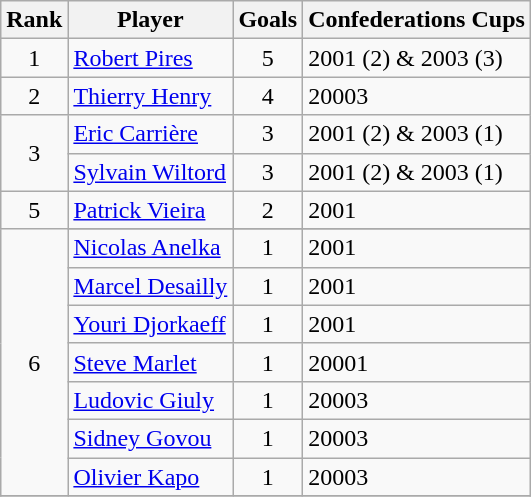<table class="wikitable" style="text-align: left;">
<tr>
<th>Rank</th>
<th>Player</th>
<th>Goals</th>
<th>Confederations Cups</th>
</tr>
<tr>
<td align=center>1</td>
<td><a href='#'>Robert Pires</a></td>
<td align=center>5</td>
<td>2001 (2) & 2003 (3)</td>
</tr>
<tr>
<td align=center>2</td>
<td><a href='#'>Thierry Henry</a></td>
<td align=center>4</td>
<td>20003</td>
</tr>
<tr>
<td rowspan=2 align=center>3</td>
<td><a href='#'>Eric Carrière</a></td>
<td align=center>3</td>
<td>2001 (2) & 2003 (1)</td>
</tr>
<tr>
<td><a href='#'>Sylvain Wiltord</a></td>
<td align=center>3</td>
<td>2001 (2) & 2003 (1)</td>
</tr>
<tr>
<td align=center>5</td>
<td><a href='#'>Patrick Vieira</a></td>
<td align=center>2</td>
<td>2001</td>
</tr>
<tr>
<td rowspan=8 align=center>6</td>
</tr>
<tr>
<td><a href='#'>Nicolas Anelka</a></td>
<td align=center>1</td>
<td>2001</td>
</tr>
<tr>
<td><a href='#'>Marcel Desailly</a></td>
<td align=center>1</td>
<td>2001</td>
</tr>
<tr>
<td><a href='#'>Youri Djorkaeff</a></td>
<td align=center>1</td>
<td>2001</td>
</tr>
<tr>
<td><a href='#'>Steve Marlet</a></td>
<td align=center>1</td>
<td>20001</td>
</tr>
<tr>
<td><a href='#'>Ludovic Giuly</a></td>
<td align=center>1</td>
<td>20003</td>
</tr>
<tr>
<td><a href='#'>Sidney Govou</a></td>
<td align=center>1</td>
<td>20003</td>
</tr>
<tr>
<td><a href='#'>Olivier Kapo</a></td>
<td align=center>1</td>
<td>20003</td>
</tr>
<tr>
</tr>
</table>
